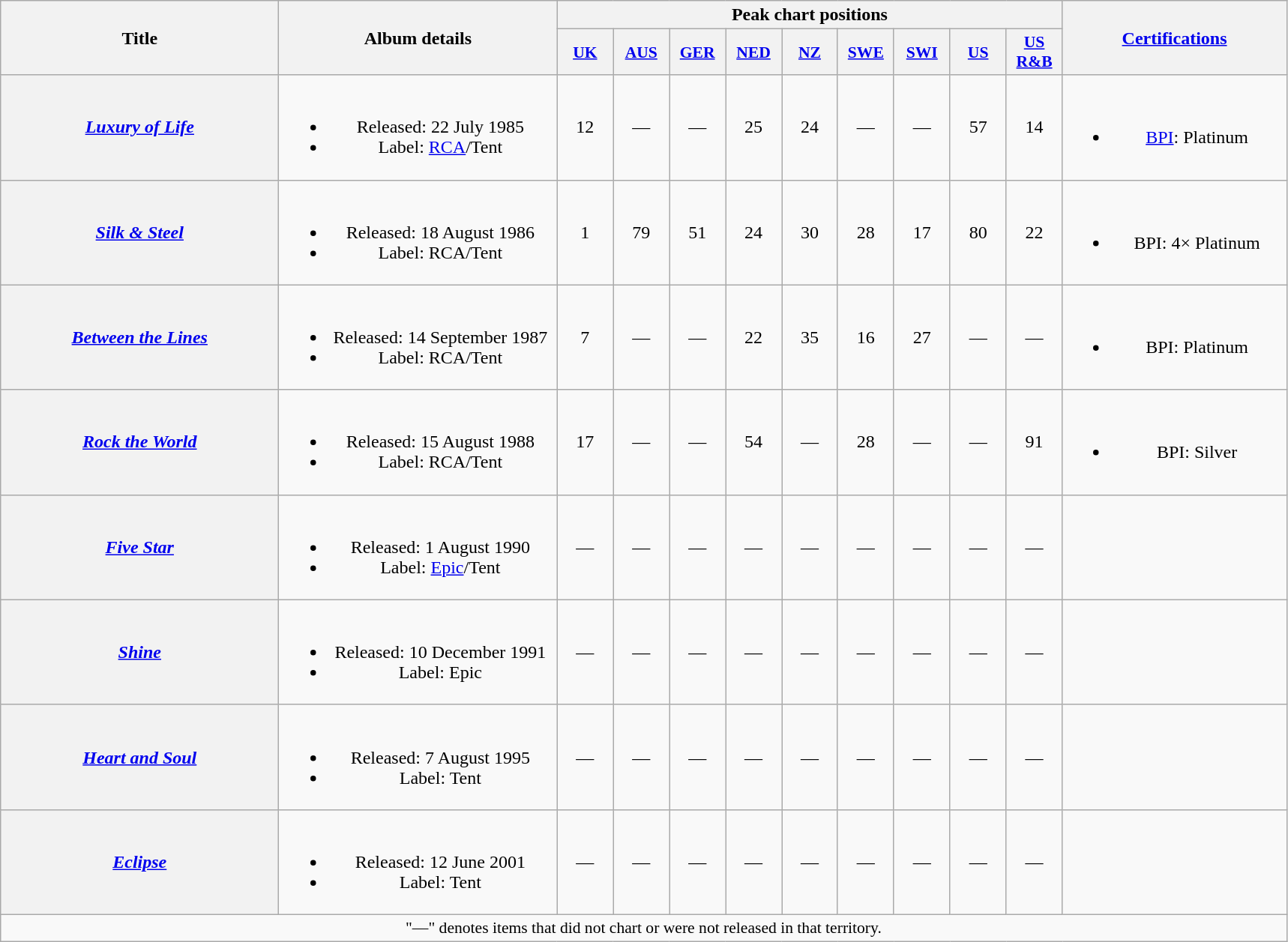<table class="wikitable plainrowheaders" style="text-align:center;">
<tr>
<th scope="col" rowspan="2" style="width:15em;">Title</th>
<th scope="col" rowspan="2" style="width:15em;">Album details</th>
<th scope="col" colspan="9">Peak chart positions</th>
<th rowspan="2" style="width:12em;"><a href='#'>Certifications</a></th>
</tr>
<tr>
<th scope="col" style="width:3em;font-size:90%;"><a href='#'>UK</a><br></th>
<th scope="col" style="width:3em;font-size:90%;"><a href='#'>AUS</a><br></th>
<th scope="col" style="width:3em;font-size:90%;"><a href='#'>GER</a><br></th>
<th scope="col" style="width:3em;font-size:90%;"><a href='#'>NED</a><br></th>
<th scope="col" style="width:3em;font-size:90%;"><a href='#'>NZ</a><br></th>
<th scope="col" style="width:3em;font-size:90%;"><a href='#'>SWE</a><br></th>
<th scope="col" style="width:3em;font-size:90%;"><a href='#'>SWI</a><br></th>
<th scope="col" style="width:3em;font-size:90%;"><a href='#'>US</a><br></th>
<th scope="col" style="width:3em;font-size:90%;"><a href='#'>US<br>R&B</a><br></th>
</tr>
<tr>
<th scope="row"><em><a href='#'>Luxury of Life</a></em></th>
<td><br><ul><li>Released: 22 July 1985</li><li>Label: <a href='#'>RCA</a>/Tent</li></ul></td>
<td>12</td>
<td>—</td>
<td>—</td>
<td>25</td>
<td>24</td>
<td>—</td>
<td>—</td>
<td>57</td>
<td>14</td>
<td><br><ul><li><a href='#'>BPI</a>: Platinum</li></ul></td>
</tr>
<tr>
<th scope="row"><em><a href='#'>Silk & Steel</a></em></th>
<td><br><ul><li>Released: 18 August 1986</li><li>Label: RCA/Tent</li></ul></td>
<td>1</td>
<td>79</td>
<td>51</td>
<td>24</td>
<td>30</td>
<td>28</td>
<td>17</td>
<td>80</td>
<td>22</td>
<td><br><ul><li>BPI: 4× Platinum</li></ul></td>
</tr>
<tr>
<th scope="row"><em><a href='#'>Between the Lines</a></em></th>
<td><br><ul><li>Released: 14 September 1987</li><li>Label: RCA/Tent</li></ul></td>
<td>7</td>
<td>—</td>
<td>—</td>
<td>22</td>
<td>35</td>
<td>16</td>
<td>27</td>
<td>—</td>
<td>—</td>
<td><br><ul><li>BPI: Platinum</li></ul></td>
</tr>
<tr>
<th scope="row"><em><a href='#'>Rock the World</a></em></th>
<td><br><ul><li>Released: 15 August 1988</li><li>Label: RCA/Tent</li></ul></td>
<td>17</td>
<td>—</td>
<td>—</td>
<td>54</td>
<td>—</td>
<td>28</td>
<td>—</td>
<td>—</td>
<td>91</td>
<td><br><ul><li>BPI: Silver</li></ul></td>
</tr>
<tr>
<th scope="row"><em><a href='#'>Five Star</a></em></th>
<td><br><ul><li>Released: 1 August 1990</li><li>Label: <a href='#'>Epic</a>/Tent</li></ul></td>
<td>—</td>
<td>—</td>
<td>—</td>
<td>—</td>
<td>—</td>
<td>—</td>
<td>—</td>
<td>—</td>
<td>—</td>
<td></td>
</tr>
<tr>
<th scope="row"><em><a href='#'>Shine</a></em></th>
<td><br><ul><li>Released: 10 December 1991</li><li>Label: Epic</li></ul></td>
<td>—</td>
<td>—</td>
<td>—</td>
<td>—</td>
<td>—</td>
<td>—</td>
<td>—</td>
<td>—</td>
<td>—</td>
<td></td>
</tr>
<tr>
<th scope="row"><em><a href='#'>Heart and Soul</a></em></th>
<td><br><ul><li>Released: 7 August 1995</li><li>Label: Tent</li></ul></td>
<td>—</td>
<td>—</td>
<td>—</td>
<td>—</td>
<td>—</td>
<td>—</td>
<td>—</td>
<td>—</td>
<td>—</td>
<td></td>
</tr>
<tr>
<th scope="row"><em><a href='#'>Eclipse</a></em></th>
<td><br><ul><li>Released: 12 June 2001</li><li>Label: Tent</li></ul></td>
<td>—</td>
<td>—</td>
<td>—</td>
<td>—</td>
<td>—</td>
<td>—</td>
<td>—</td>
<td>—</td>
<td>—</td>
<td></td>
</tr>
<tr>
<td align="center" colspan="15" style="font-size:90%">"—" denotes items that did not chart or were not released in that territory.</td>
</tr>
</table>
